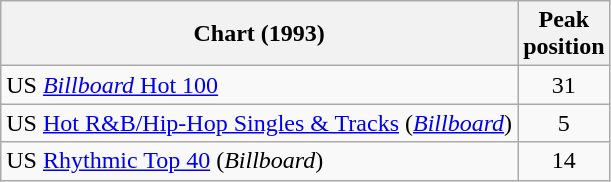<table Class = "wikitable sortable">
<tr>
<th>Chart (1993)</th>
<th>Peak<br>position</th>
</tr>
<tr>
<td>US <a href='#'><em>Billboard</em> Hot 100</a></td>
<td align=center>31</td>
</tr>
<tr>
<td>US <a href='#'>Hot R&B/Hip-Hop Singles & Tracks</a> (<em><a href='#'>Billboard</a></em>)</td>
<td align=center>5</td>
</tr>
<tr>
<td>US <a href='#'>Rhythmic Top 40</a> (<em>Billboard</em>)</td>
<td align=center>14</td>
</tr>
</table>
